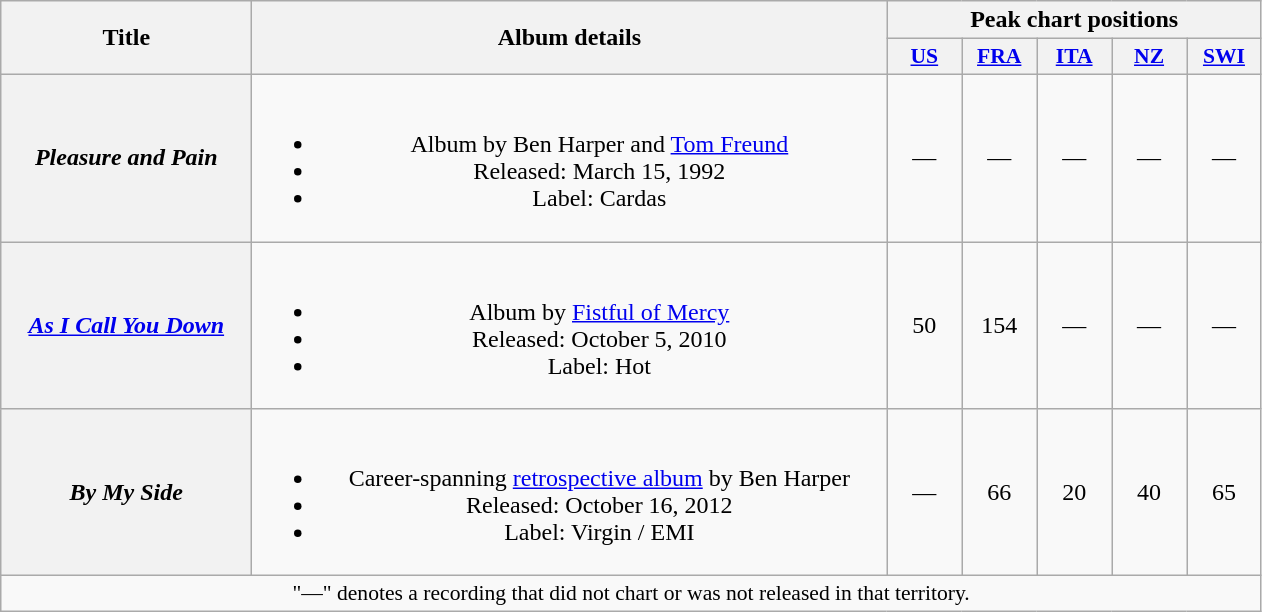<table class="wikitable plainrowheaders" style="text-align:center;">
<tr>
<th scope="col" rowspan="2" style="width:10em;">Title</th>
<th scope="col" rowspan="2" style="width:26em;">Album details</th>
<th scope="col" colspan="5">Peak chart positions</th>
</tr>
<tr>
<th scope="col" style="width:3em;font-size:90%;"><a href='#'>US</a><br></th>
<th scope="col" style="width:3em;font-size:90%;"><a href='#'>FRA</a><br></th>
<th scope="col" style="width:3em;font-size:90%;"><a href='#'>ITA</a><br></th>
<th scope="col" style="width:3em;font-size:90%;"><a href='#'>NZ</a><br></th>
<th scope="col" style="width:3em;font-size:90%;"><a href='#'>SWI</a><br></th>
</tr>
<tr>
<th scope="row"><em>Pleasure and Pain</em></th>
<td><br><ul><li>Album by Ben Harper and <a href='#'>Tom Freund</a></li><li>Released: March 15, 1992</li><li>Label: Cardas</li></ul></td>
<td>—</td>
<td>—</td>
<td>—</td>
<td>—</td>
<td>—</td>
</tr>
<tr>
<th scope="row"><em><a href='#'>As I Call You Down</a></em></th>
<td><br><ul><li>Album by <a href='#'>Fistful of Mercy</a></li><li>Released: October 5, 2010</li><li>Label: Hot</li></ul></td>
<td>50</td>
<td>154</td>
<td>—</td>
<td>—</td>
<td>—</td>
</tr>
<tr>
<th scope="row"><em>By My Side</em></th>
<td><br><ul><li>Career-spanning <a href='#'>retrospective album</a> by Ben Harper</li><li>Released: October 16, 2012</li><li>Label: Virgin / EMI</li></ul></td>
<td>—</td>
<td>66</td>
<td>20</td>
<td>40</td>
<td>65</td>
</tr>
<tr>
<td colspan="14" style="font-size:90%">"—" denotes a recording that did not chart or was not released in that territory.</td>
</tr>
</table>
